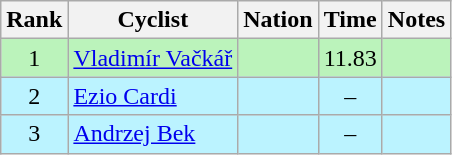<table class="wikitable sortable" style="text-align:center">
<tr>
<th>Rank</th>
<th>Cyclist</th>
<th>Nation</th>
<th>Time</th>
<th>Notes</th>
</tr>
<tr bgcolor=bbf3bb>
<td>1</td>
<td align=left data-sort-value="Vačkář, Vladimír"><a href='#'>Vladimír Vačkář</a></td>
<td align=left></td>
<td>11.83</td>
<td></td>
</tr>
<tr bgcolor=bbf3ff>
<td>2</td>
<td align=left data-sort-value="Cardi, Ezio"><a href='#'>Ezio Cardi</a></td>
<td align=left></td>
<td>–</td>
<td></td>
</tr>
<tr bgcolor=bbf3ff>
<td>3</td>
<td align=left data-sort-value="Bek, Andrzej"><a href='#'>Andrzej Bek</a></td>
<td align=left></td>
<td>–</td>
<td></td>
</tr>
</table>
